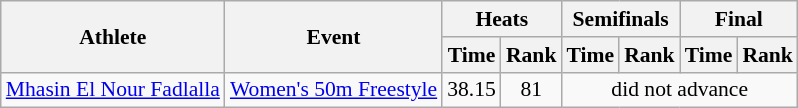<table class=wikitable style="font-size:90%">
<tr>
<th rowspan="2">Athlete</th>
<th rowspan="2">Event</th>
<th colspan="2">Heats</th>
<th colspan="2">Semifinals</th>
<th colspan="2">Final</th>
</tr>
<tr>
<th>Time</th>
<th>Rank</th>
<th>Time</th>
<th>Rank</th>
<th>Time</th>
<th>Rank</th>
</tr>
<tr>
<td rowspan="1"><a href='#'>Mhasin El Nour Fadlalla</a></td>
<td><a href='#'>Women's 50m Freestyle</a></td>
<td align=center>38.15</td>
<td align=center>81</td>
<td align=center colspan=4>did not advance</td>
</tr>
</table>
